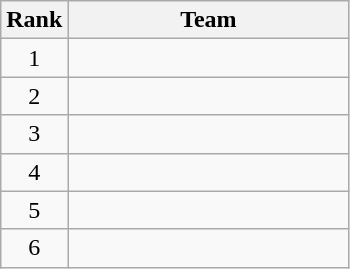<table class=wikitable style="text-align:center;">
<tr>
<th>Rank</th>
<th width=180>Team</th>
</tr>
<tr>
<td>1</td>
<td align=left></td>
</tr>
<tr>
<td>2</td>
<td align=left></td>
</tr>
<tr>
<td>3</td>
<td align=left></td>
</tr>
<tr>
<td>4</td>
<td align=left></td>
</tr>
<tr>
<td>5</td>
<td align=left></td>
</tr>
<tr>
<td>6</td>
<td align=left></td>
</tr>
</table>
